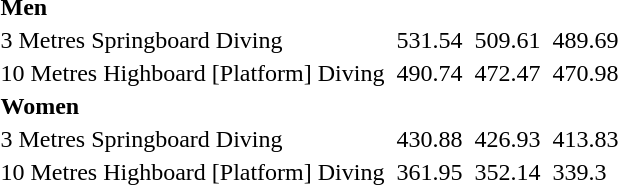<table>
<tr>
<td colspan=7><strong>Men</strong></td>
</tr>
<tr>
<td>3 Metres Springboard Diving</td>
<td></td>
<td>531.54</td>
<td></td>
<td>509.61</td>
<td></td>
<td>489.69</td>
</tr>
<tr>
<td>10 Metres Highboard [Platform] Diving</td>
<td></td>
<td>490.74</td>
<td></td>
<td>472.47</td>
<td></td>
<td>470.98</td>
</tr>
<tr>
<td colspan=7><strong>Women</strong></td>
</tr>
<tr>
<td>3 Metres Springboard Diving</td>
<td></td>
<td>430.88</td>
<td></td>
<td>426.93</td>
<td></td>
<td>413.83</td>
</tr>
<tr>
<td>10 Metres Highboard [Platform] Diving</td>
<td></td>
<td>361.95</td>
<td></td>
<td>352.14</td>
<td></td>
<td>339.3</td>
</tr>
</table>
